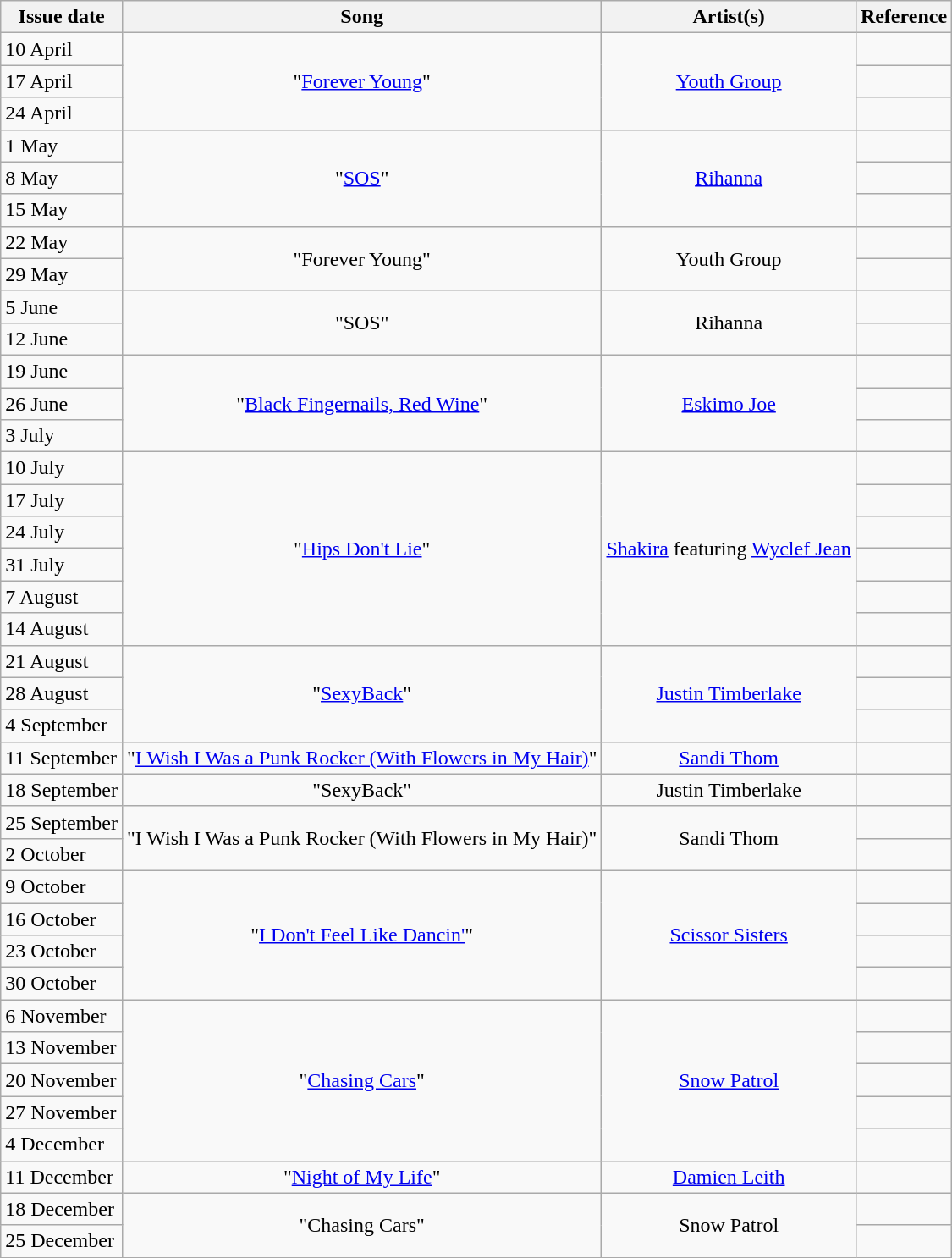<table class="wikitable">
<tr>
<th>Issue date</th>
<th>Song</th>
<th>Artist(s)</th>
<th>Reference</th>
</tr>
<tr>
<td align="left">10 April</td>
<td align="center" rowspan="3">"<a href='#'>Forever Young</a>"</td>
<td align="center" rowspan="3"><a href='#'>Youth Group</a></td>
<td align="center"></td>
</tr>
<tr>
<td align="left">17 April</td>
<td align="center"></td>
</tr>
<tr>
<td align="left">24 April</td>
<td align="center"></td>
</tr>
<tr>
<td align="left">1 May</td>
<td align="center" rowspan="3">"<a href='#'>SOS</a>"</td>
<td align="center" rowspan="3"><a href='#'>Rihanna</a></td>
<td align="center"></td>
</tr>
<tr>
<td align="left">8 May</td>
<td align="center"></td>
</tr>
<tr>
<td align="left">15 May</td>
<td align="center"></td>
</tr>
<tr>
<td align="left">22 May</td>
<td align="center" rowspan="2">"Forever Young"</td>
<td align="center" rowspan="2">Youth Group</td>
<td align="center"></td>
</tr>
<tr>
<td align="left">29 May</td>
<td align="center"></td>
</tr>
<tr>
<td align="left">5 June</td>
<td align="center" rowspan="2">"SOS"</td>
<td align="center" rowspan="2">Rihanna</td>
<td align="center"></td>
</tr>
<tr>
<td align="left">12 June</td>
<td align="center"></td>
</tr>
<tr>
<td align="left">19 June</td>
<td align="center" rowspan="3">"<a href='#'>Black Fingernails, Red Wine</a>"</td>
<td align="center" rowspan="3"><a href='#'>Eskimo Joe</a></td>
<td align="center"></td>
</tr>
<tr>
<td align="left">26 June</td>
<td align="center"></td>
</tr>
<tr>
<td align="left">3 July</td>
<td align="center"></td>
</tr>
<tr>
<td align="left">10 July</td>
<td align="center" rowspan="6">"<a href='#'>Hips Don't Lie</a>"</td>
<td align="center" rowspan="6"><a href='#'>Shakira</a> featuring <a href='#'>Wyclef Jean</a></td>
<td align="center"></td>
</tr>
<tr>
<td align="left">17 July</td>
<td align="center"></td>
</tr>
<tr>
<td align="left">24 July</td>
<td align="center"></td>
</tr>
<tr>
<td align="left">31 July</td>
<td align="center"></td>
</tr>
<tr>
<td align="left">7 August</td>
<td align="center"></td>
</tr>
<tr>
<td align="left">14 August</td>
<td align="center"></td>
</tr>
<tr>
<td align="left">21 August</td>
<td align="center" rowspan="3">"<a href='#'>SexyBack</a>"</td>
<td align="center" rowspan="3"><a href='#'>Justin Timberlake</a></td>
<td align="center"></td>
</tr>
<tr>
<td align="left">28 August</td>
<td align="center"></td>
</tr>
<tr>
<td align="left">4 September</td>
<td align="center"></td>
</tr>
<tr>
<td align="left">11 September</td>
<td align="left">"<a href='#'>I Wish I Was a Punk Rocker (With Flowers in My Hair)</a>"</td>
<td align="center"><a href='#'>Sandi Thom</a></td>
<td align="center"></td>
</tr>
<tr>
<td align="left">18 September</td>
<td align="center">"SexyBack"</td>
<td align="center">Justin Timberlake</td>
<td align="center"></td>
</tr>
<tr>
<td align="left">25 September</td>
<td align="center" rowspan="2">"I Wish I Was a Punk Rocker (With Flowers in My Hair)"</td>
<td align="center" rowspan="2">Sandi Thom</td>
<td align="center"></td>
</tr>
<tr>
<td align="left">2 October</td>
<td align="center"></td>
</tr>
<tr>
<td align="left">9 October</td>
<td align="center" rowspan="4">"<a href='#'>I Don't Feel Like Dancin'</a>"</td>
<td align="center" rowspan="4"><a href='#'>Scissor Sisters</a></td>
<td align="center"></td>
</tr>
<tr>
<td align="left">16 October</td>
<td align="center"></td>
</tr>
<tr>
<td align="left">23 October</td>
<td align="center"></td>
</tr>
<tr>
<td align="left">30 October</td>
<td align="center"></td>
</tr>
<tr>
<td align="left">6 November</td>
<td align="center" rowspan="5">"<a href='#'>Chasing Cars</a>"</td>
<td align="center" rowspan="5"><a href='#'>Snow Patrol</a></td>
<td align="center"></td>
</tr>
<tr>
<td align="left">13 November</td>
<td align="center"></td>
</tr>
<tr>
<td align="left">20 November</td>
<td align="center"></td>
</tr>
<tr>
<td align="left">27 November</td>
<td align="center"></td>
</tr>
<tr>
<td align="left">4 December</td>
<td align="center"></td>
</tr>
<tr>
<td align="left">11 December</td>
<td align="center">"<a href='#'>Night of My Life</a>"</td>
<td align="center"><a href='#'>Damien Leith</a></td>
<td align="center"></td>
</tr>
<tr>
<td align="left">18 December</td>
<td align="center" rowspan="2">"Chasing Cars"</td>
<td align="center" rowspan="2">Snow Patrol</td>
<td align="center"></td>
</tr>
<tr>
<td align="left">25 December</td>
<td align="center"></td>
</tr>
</table>
